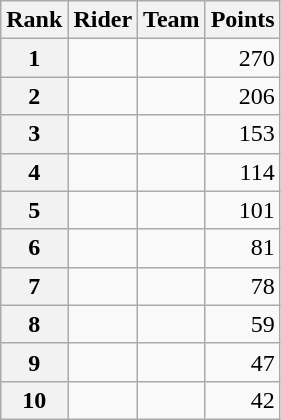<table class="wikitable">
<tr>
<th scope="col">Rank</th>
<th scope="col">Rider</th>
<th scope="col">Team</th>
<th scope="col">Points</th>
</tr>
<tr>
<th scope="row">1</th>
<td> </td>
<td></td>
<td style="text-align:right;">270</td>
</tr>
<tr>
<th scope="row">2</th>
<td></td>
<td></td>
<td style="text-align:right;">206</td>
</tr>
<tr>
<th scope="row">3</th>
<td></td>
<td></td>
<td style="text-align:right;">153</td>
</tr>
<tr>
<th scope="row">4</th>
<td></td>
<td></td>
<td style="text-align:right;">114</td>
</tr>
<tr>
<th scope="row">5</th>
<td> </td>
<td></td>
<td style="text-align:right;">101</td>
</tr>
<tr>
<th scope="row">6</th>
<td></td>
<td></td>
<td style="text-align:right;">81</td>
</tr>
<tr>
<th scope="row">7</th>
<td></td>
<td></td>
<td style="text-align:right;">78</td>
</tr>
<tr>
<th scope="row">8</th>
<td></td>
<td></td>
<td style="text-align:right;">59</td>
</tr>
<tr>
<th scope="row">9</th>
<td></td>
<td></td>
<td style="text-align:right;">47</td>
</tr>
<tr>
<th scope="row">10</th>
<td></td>
<td></td>
<td style="text-align:right;">42</td>
</tr>
</table>
